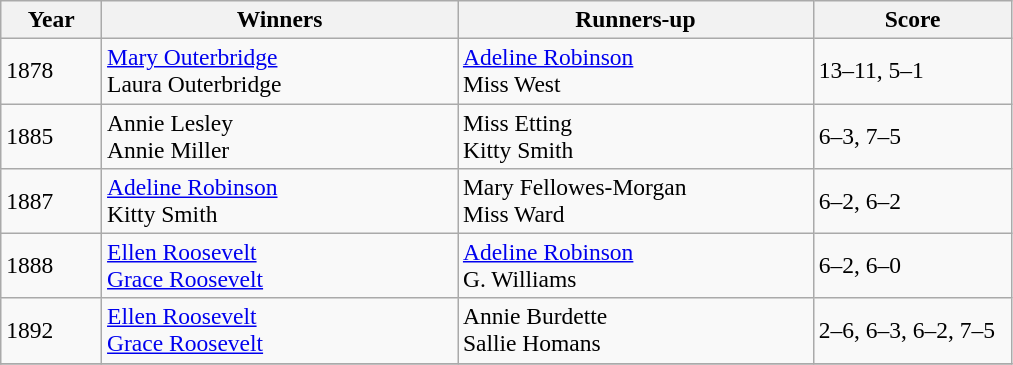<table class="wikitable" style="font-size:98%;">
<tr>
<th style="width:60px;">Year</th>
<th style="width:230px;">Winners</th>
<th style="width:230px;">Runners-up</th>
<th style="width:125px;">Score</th>
</tr>
<tr>
<td>1878</td>
<td> <a href='#'>Mary Outerbridge</a><br>  Laura Outerbridge</td>
<td> <a href='#'>Adeline Robinson</a><br>  Miss West</td>
<td>13–11, 5–1</td>
</tr>
<tr>
<td>1885</td>
<td> Annie Lesley<br>  Annie Miller</td>
<td> Miss Etting<br>  Kitty Smith</td>
<td>6–3, 7–5</td>
</tr>
<tr>
<td>1887</td>
<td> <a href='#'>Adeline Robinson</a><br>  Kitty Smith</td>
<td> Mary Fellowes-Morgan<br>  Miss Ward</td>
<td>6–2, 6–2</td>
</tr>
<tr>
<td>1888</td>
<td> <a href='#'>Ellen Roosevelt</a><br>  <a href='#'>Grace Roosevelt</a></td>
<td> <a href='#'>Adeline Robinson</a><br>  G. Williams</td>
<td>6–2, 6–0</td>
</tr>
<tr>
<td>1892</td>
<td> <a href='#'>Ellen Roosevelt</a><br>  <a href='#'>Grace Roosevelt</a></td>
<td> Annie Burdette<br>  Sallie Homans</td>
<td>2–6, 6–3, 6–2, 7–5</td>
</tr>
<tr>
</tr>
</table>
